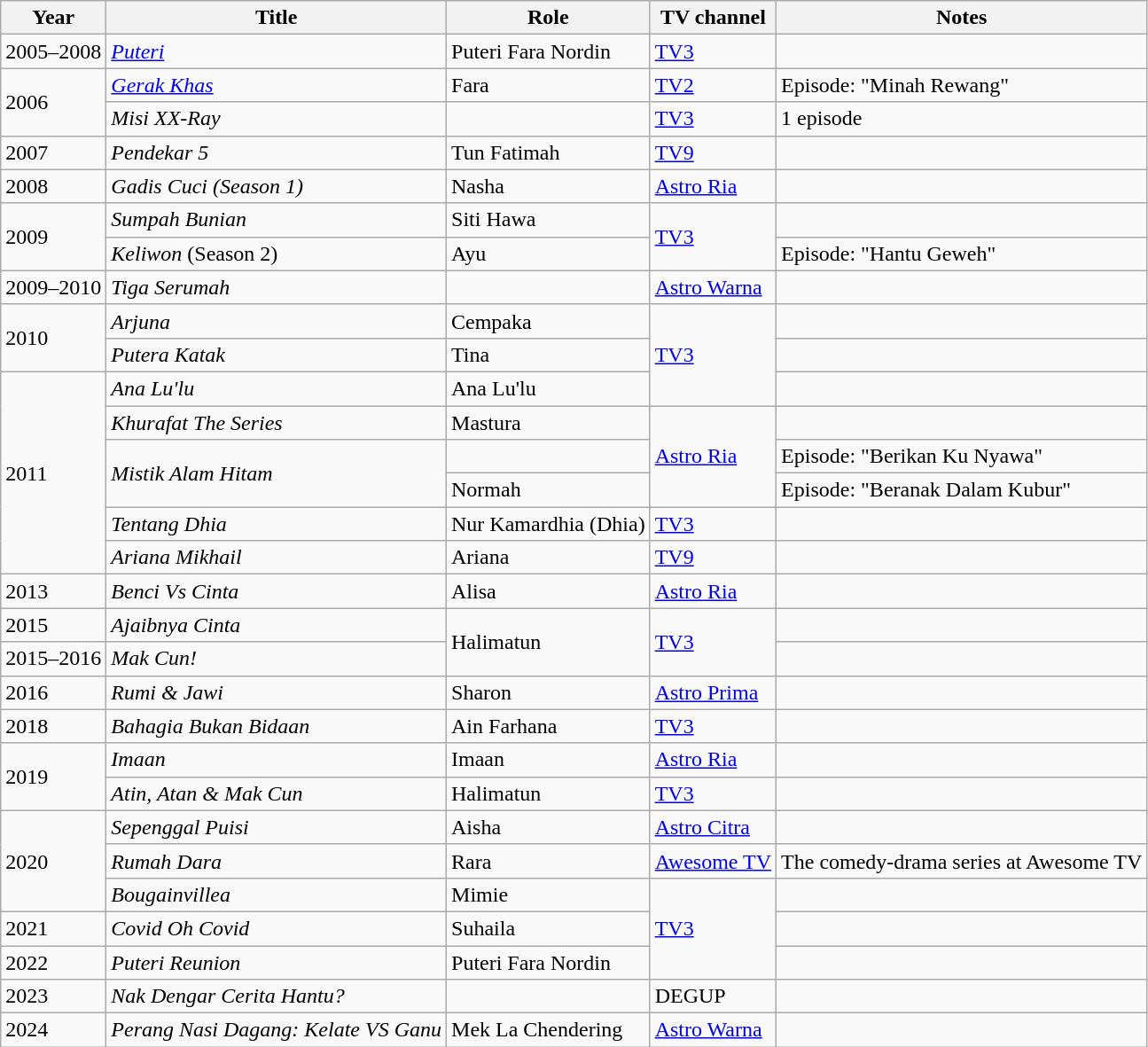<table class="wikitable">
<tr>
<th>Year</th>
<th>Title</th>
<th>Role</th>
<th>TV channel</th>
<th>Notes</th>
</tr>
<tr>
<td>2005–2008</td>
<td><em><a href='#'>Puteri</a></em></td>
<td>Puteri Fara Nordin</td>
<td><a href='#'>TV3</a></td>
<td></td>
</tr>
<tr>
<td rowspan="2">2006</td>
<td><em><a href='#'>Gerak Khas</a></em></td>
<td>Fara</td>
<td><a href='#'>TV2</a></td>
<td>Episode: "Minah Rewang"</td>
</tr>
<tr>
<td><em>Misi XX-Ray</em></td>
<td></td>
<td><a href='#'>TV3</a></td>
<td>1 episode</td>
</tr>
<tr>
<td>2007</td>
<td><em>Pendekar 5</em></td>
<td>Tun Fatimah</td>
<td><a href='#'>TV9</a></td>
<td></td>
</tr>
<tr>
<td>2008</td>
<td><em>Gadis Cuci (Season 1)</em></td>
<td>Nasha</td>
<td><a href='#'>Astro Ria</a></td>
<td></td>
</tr>
<tr>
<td rowspan="2">2009</td>
<td><em>Sumpah Bunian</em></td>
<td>Siti Hawa</td>
<td rowspan="2"><a href='#'>TV3</a></td>
<td></td>
</tr>
<tr>
<td><em>Keliwon</em> (Season 2)</td>
<td>Ayu</td>
<td>Episode: "Hantu Geweh"</td>
</tr>
<tr>
<td>2009–2010</td>
<td><em>Tiga Serumah</em></td>
<td></td>
<td><a href='#'>Astro Warna</a></td>
<td></td>
</tr>
<tr>
<td rowspan="2">2010</td>
<td><em>Arjuna</em></td>
<td>Cempaka</td>
<td rowspan="3"><a href='#'>TV3</a></td>
<td></td>
</tr>
<tr>
<td><em>Putera Katak</em></td>
<td>Tina</td>
<td></td>
</tr>
<tr>
<td rowspan="6">2011</td>
<td><em>Ana Lu'lu</em></td>
<td>Ana Lu'lu</td>
<td></td>
</tr>
<tr>
<td><em>Khurafat The Series</em></td>
<td>Mastura</td>
<td rowspan="3"><a href='#'>Astro Ria</a></td>
<td></td>
</tr>
<tr>
<td rowspan="2"><em>Mistik Alam Hitam</em></td>
<td></td>
<td>Episode: "Berikan Ku Nyawa"</td>
</tr>
<tr>
<td>Normah</td>
<td>Episode: "Beranak Dalam Kubur"</td>
</tr>
<tr>
<td><em>Tentang Dhia</em></td>
<td>Nur Kamardhia (Dhia)</td>
<td><a href='#'>TV3</a></td>
<td></td>
</tr>
<tr>
<td><em>Ariana Mikhail</em></td>
<td>Ariana</td>
<td><a href='#'>TV9</a></td>
<td></td>
</tr>
<tr>
<td>2013</td>
<td><em>Benci Vs Cinta</em></td>
<td>Alisa</td>
<td><a href='#'>Astro Ria</a></td>
<td></td>
</tr>
<tr>
<td>2015</td>
<td><em>Ajaibnya Cinta</em></td>
<td rowspan="2">Halimatun</td>
<td rowspan="2"><a href='#'>TV3</a></td>
<td></td>
</tr>
<tr>
<td>2015–2016</td>
<td><em>Mak Cun!</em></td>
<td></td>
</tr>
<tr>
<td>2016</td>
<td><em>Rumi & Jawi</em></td>
<td>Sharon</td>
<td><a href='#'>Astro Prima</a></td>
<td></td>
</tr>
<tr>
<td>2018</td>
<td><em>Bahagia Bukan Bidaan</em></td>
<td>Ain Farhana</td>
<td><a href='#'>TV3</a></td>
<td></td>
</tr>
<tr>
<td rowspan="2">2019</td>
<td><em>Imaan</em></td>
<td>Imaan</td>
<td><a href='#'>Astro Ria</a></td>
<td></td>
</tr>
<tr>
<td><em>Atin, Atan & Mak Cun</em></td>
<td>Halimatun</td>
<td><a href='#'>TV3</a></td>
<td></td>
</tr>
<tr>
<td rowspan="3">2020</td>
<td><em>Sepenggal Puisi</em></td>
<td>Aisha</td>
<td><a href='#'>Astro Citra</a></td>
<td></td>
</tr>
<tr>
<td><em>Rumah Dara</em></td>
<td>Rara</td>
<td><a href='#'>Awesome TV</a></td>
<td>The comedy-drama series at Awesome TV</td>
</tr>
<tr>
<td><em>Bougainvillea</em></td>
<td>Mimie</td>
<td rowspan="3"><a href='#'>TV3</a></td>
<td></td>
</tr>
<tr>
<td>2021</td>
<td><em>Covid Oh Covid</em></td>
<td>Suhaila</td>
<td></td>
</tr>
<tr>
<td>2022</td>
<td><em>Puteri Reunion</em></td>
<td>Puteri Fara Nordin</td>
<td></td>
</tr>
<tr>
<td>2023</td>
<td><em>Nak Dengar Cerita Hantu?</em></td>
<td></td>
<td>DEGUP</td>
<td></td>
</tr>
<tr>
<td>2024</td>
<td><em>Perang Nasi Dagang: Kelate VS Ganu</em></td>
<td>Mek La Chendering</td>
<td><a href='#'>Astro Warna</a></td>
<td></td>
</tr>
</table>
